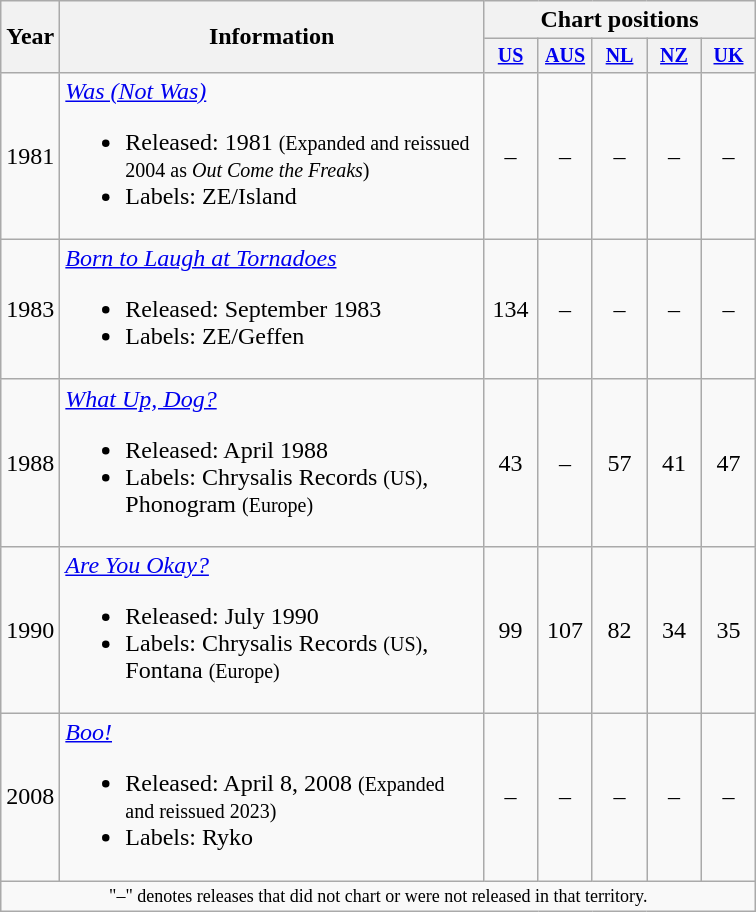<table class="wikitable" style=text-align:center;>
<tr>
<th rowspan="2">Year</th>
<th rowspan="2" width="275">Information</th>
<th colspan="5">Chart positions</th>
</tr>
<tr style="font-size:smaller;">
<th width="30"><a href='#'>US</a><br></th>
<th width="30"><a href='#'>AUS</a><br></th>
<th width="30"><a href='#'>NL</a><br></th>
<th width="30"><a href='#'>NZ</a><br></th>
<th width="30"><a href='#'>UK</a><br></th>
</tr>
<tr>
<td>1981</td>
<td align="left"><em><a href='#'>Was (Not Was)</a></em><br><ul><li>Released: 1981 <small>(Expanded and reissued 2004 as <em>Out Come the Freaks</em>)</small></li><li>Labels: ZE/Island</li></ul></td>
<td>–</td>
<td>–</td>
<td>–</td>
<td>–</td>
<td>–</td>
</tr>
<tr>
<td>1983</td>
<td align="left"><em><a href='#'>Born to Laugh at Tornadoes</a></em><br><ul><li>Released: September 1983</li><li>Labels: ZE/Geffen</li></ul></td>
<td>134</td>
<td>–</td>
<td>–</td>
<td>–</td>
<td>–</td>
</tr>
<tr>
<td>1988</td>
<td align="left"><em><a href='#'>What Up, Dog?</a></em><br><ul><li>Released: April 1988</li><li>Labels: Chrysalis Records <small>(US)</small>, Phonogram <small>(Europe)</small></li></ul></td>
<td>43</td>
<td>–</td>
<td>57</td>
<td>41</td>
<td>47</td>
</tr>
<tr>
<td>1990</td>
<td align="left"><em><a href='#'>Are You Okay?</a></em><br><ul><li>Released: July 1990</li><li>Labels: Chrysalis Records <small>(US)</small>, Fontana <small>(Europe)</small></li></ul></td>
<td>99</td>
<td>107</td>
<td>82</td>
<td>34</td>
<td>35</td>
</tr>
<tr>
<td>2008</td>
<td align="left"><em><a href='#'>Boo!</a></em><br><ul><li>Released: April 8, 2008 <small>(Expanded and reissued 2023)</small></li><li>Labels: Ryko</li></ul></td>
<td>–</td>
<td>–</td>
<td>–</td>
<td>–</td>
<td>–</td>
</tr>
<tr>
<td colspan="9" style="text-align:center; font-size:9pt;">"–" denotes releases that did not chart or were not released in that territory.</td>
</tr>
</table>
